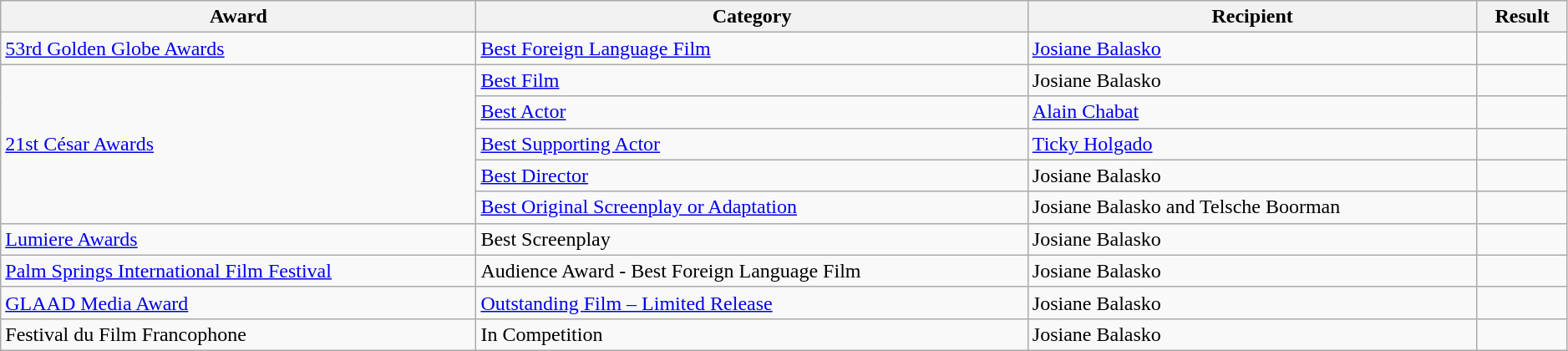<table class="wikitable" style="width:99%;">
<tr>
<th>Award</th>
<th>Category</th>
<th>Recipient</th>
<th>Result</th>
</tr>
<tr>
<td><a href='#'>53rd Golden Globe Awards</a></td>
<td><a href='#'>Best Foreign Language Film</a></td>
<td><a href='#'>Josiane Balasko</a></td>
<td></td>
</tr>
<tr>
<td rowspan=5><a href='#'>21st César Awards</a></td>
<td><a href='#'>Best Film</a></td>
<td>Josiane Balasko</td>
<td></td>
</tr>
<tr>
<td><a href='#'>Best Actor</a></td>
<td><a href='#'>Alain Chabat</a></td>
<td></td>
</tr>
<tr>
<td><a href='#'>Best Supporting Actor</a></td>
<td><a href='#'>Ticky Holgado</a></td>
<td></td>
</tr>
<tr>
<td><a href='#'>Best Director</a></td>
<td>Josiane Balasko</td>
<td></td>
</tr>
<tr>
<td><a href='#'>Best Original Screenplay or Adaptation</a></td>
<td>Josiane Balasko and Telsche Boorman</td>
<td></td>
</tr>
<tr>
<td><a href='#'>Lumiere Awards</a></td>
<td>Best Screenplay</td>
<td>Josiane Balasko</td>
<td></td>
</tr>
<tr>
<td><a href='#'>Palm Springs International Film Festival</a></td>
<td>Audience Award - Best Foreign Language Film</td>
<td>Josiane Balasko</td>
<td></td>
</tr>
<tr>
<td><a href='#'>GLAAD Media Award</a></td>
<td><a href='#'>Outstanding Film – Limited Release</a></td>
<td>Josiane Balasko</td>
<td></td>
</tr>
<tr>
<td>Festival du Film Francophone</td>
<td>In Competition</td>
<td>Josiane Balasko</td>
<td></td>
</tr>
</table>
